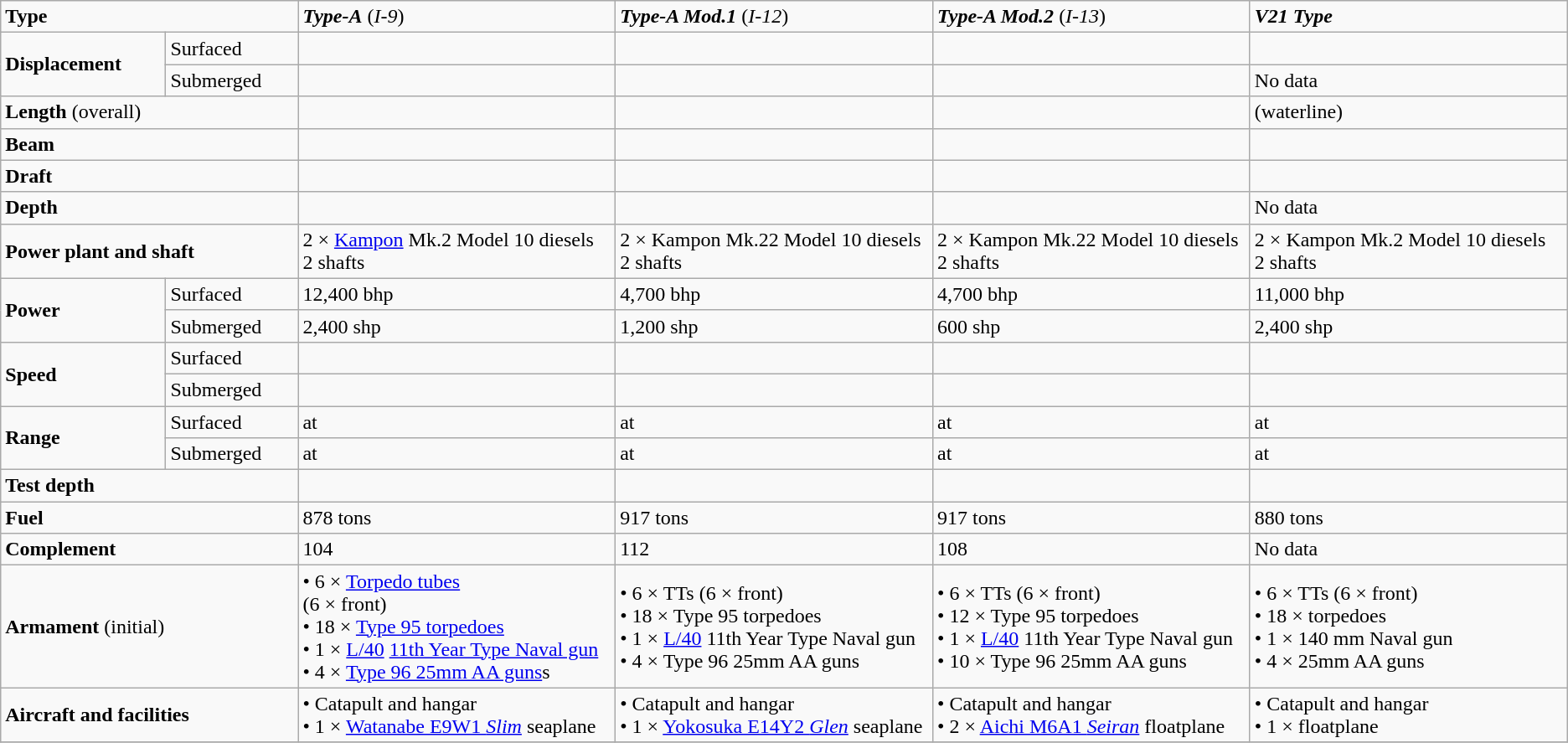<table class="wikitable">
<tr>
<td width="15%" colspan="2"><strong>Type</strong></td>
<td width="16%"><strong><em>Type-A</em></strong> (<em>I-9</em>)</td>
<td width="16%"><strong><em>Type-A Mod.1</em></strong> (<em>I-12</em>)</td>
<td width="16%"><strong><em>Type-A Mod.2</em></strong> (<em>I-13</em>)</td>
<td width="16%"><strong><em>V21 Type</em></strong></td>
</tr>
<tr>
<td rowspan="2"><strong>Displacement</strong></td>
<td>Surfaced</td>
<td></td>
<td></td>
<td></td>
<td></td>
</tr>
<tr>
<td>Submerged</td>
<td></td>
<td></td>
<td></td>
<td>No data</td>
</tr>
<tr>
<td colspan="2"><strong>Length</strong> (overall)</td>
<td></td>
<td></td>
<td></td>
<td> (waterline)</td>
</tr>
<tr>
<td colspan="2"><strong>Beam</strong></td>
<td></td>
<td></td>
<td></td>
<td></td>
</tr>
<tr>
<td colspan="2"><strong>Draft</strong></td>
<td></td>
<td></td>
<td></td>
<td></td>
</tr>
<tr>
<td colspan="2"><strong>Depth</strong></td>
<td></td>
<td></td>
<td></td>
<td>No data</td>
</tr>
<tr>
<td colspan="2"><strong>Power plant and shaft</strong></td>
<td>2 × <a href='#'>Kampon</a> Mk.2 Model 10 diesels<br>2 shafts</td>
<td>2 × Kampon Mk.22 Model 10 diesels<br>2 shafts</td>
<td>2 × Kampon Mk.22 Model 10 diesels<br>2 shafts</td>
<td>2 × Kampon Mk.2 Model 10 diesels<br>2 shafts</td>
</tr>
<tr>
<td rowspan="2"><strong>Power</strong></td>
<td>Surfaced</td>
<td>12,400 bhp</td>
<td>4,700 bhp</td>
<td>4,700 bhp</td>
<td>11,000 bhp</td>
</tr>
<tr>
<td>Submerged</td>
<td>2,400 shp</td>
<td>1,200 shp</td>
<td>600 shp</td>
<td>2,400 shp</td>
</tr>
<tr>
<td rowspan="2"><strong>Speed</strong></td>
<td>Surfaced</td>
<td></td>
<td></td>
<td></td>
<td></td>
</tr>
<tr>
<td>Submerged</td>
<td></td>
<td></td>
<td></td>
<td></td>
</tr>
<tr>
<td rowspan="2"><strong>Range</strong></td>
<td>Surfaced</td>
<td> at </td>
<td> at </td>
<td> at </td>
<td> at </td>
</tr>
<tr>
<td>Submerged</td>
<td> at </td>
<td> at </td>
<td> at </td>
<td> at </td>
</tr>
<tr>
<td colspan="2"><strong>Test depth</strong></td>
<td></td>
<td></td>
<td></td>
<td></td>
</tr>
<tr>
<td colspan="2"><strong>Fuel</strong></td>
<td>878 tons</td>
<td>917 tons</td>
<td>917 tons</td>
<td>880 tons</td>
</tr>
<tr>
<td colspan="2"><strong>Complement</strong></td>
<td>104</td>
<td>112</td>
<td>108</td>
<td>No data</td>
</tr>
<tr>
<td colspan="2"><strong>Armament</strong> (initial)</td>
<td>• 6 ×  <a href='#'>Torpedo tubes</a><br>(6 × front)<br>• 18 × <a href='#'>Type 95 torpedoes</a><br>• 1 ×  <a href='#'>L/40</a> <a href='#'>11th Year Type Naval gun</a><br>• 4 × <a href='#'>Type 96 25mm AA guns</a>s</td>
<td>• 6 ×  TTs (6 × front)<br>• 18 × Type 95 torpedoes<br>• 1 ×  <a href='#'>L/40</a> 11th Year Type Naval gun<br>• 4 × Type 96 25mm AA guns</td>
<td>• 6 ×  TTs (6 × front)<br>• 12 × Type 95 torpedoes<br>• 1 ×  <a href='#'>L/40</a> 11th Year Type Naval gun<br>• 10 × Type 96 25mm AA guns</td>
<td>• 6 ×  TTs (6 × front)<br>• 18 × torpedoes<br>• 1 × 140 mm Naval gun<br>• 4 × 25mm AA guns</td>
</tr>
<tr>
<td colspan="2"><strong>Aircraft and facilities</strong></td>
<td>• Catapult and hangar<br>• 1 × <a href='#'>Watanabe E9W1 <em>Slim</em></a> seaplane</td>
<td>• Catapult and hangar<br>• 1 × <a href='#'>Yokosuka E14Y2 <em>Glen</em></a> seaplane</td>
<td>• Catapult and hangar<br>• 2 × <a href='#'>Aichi M6A1 <em>Seiran</em></a> floatplane</td>
<td>• Catapult and hangar<br>• 1 × floatplane</td>
</tr>
<tr>
</tr>
</table>
